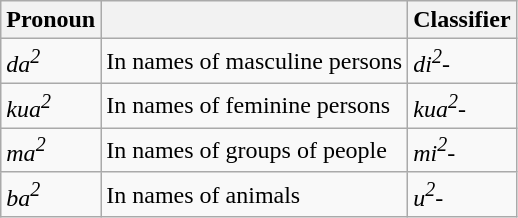<table class="wikitable">
<tr>
<th>Pronoun</th>
<th></th>
<th>Classifier</th>
</tr>
<tr>
<td><em>da<sup>2</sup></em></td>
<td>In names of  masculine persons</td>
<td><em>di<sup>2</sup>-</em></td>
</tr>
<tr>
<td><em>kua<sup>2</sup></em></td>
<td>In names of feminine  persons</td>
<td><em>kua<sup>2</sup>-</em></td>
</tr>
<tr>
<td><em>ma<sup>2</sup></em></td>
<td>In names of  groups of people</td>
<td><em>mi<sup>2</sup>-</em></td>
</tr>
<tr>
<td><em>ba<sup>2</sup></em></td>
<td>In names of  animals</td>
<td><em>u<sup>2</sup>-</em></td>
</tr>
</table>
